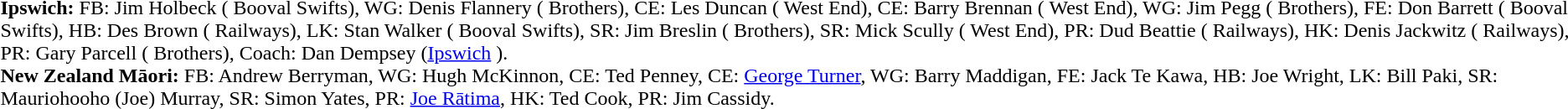<table width="100%" class="mw-collapsible mw-collapsed">
<tr>
<td valign="top" width="50%"><br><strong>Ipswich:</strong> FB: Jim Holbeck ( Booval Swifts), WG: Denis Flannery ( Brothers), CE: Les Duncan ( West End), CE: Barry Brennan ( West End), WG: Jim Pegg ( Brothers), FE: Don Barrett ( Booval Swifts), HB: Des Brown ( Railways), LK: Stan Walker ( Booval Swifts), SR: Jim Breslin ( Brothers), SR: Mick Scully ( West End), PR: Dud Beattie ( Railways), HK: Denis Jackwitz ( Railways), PR: Gary Parcell ( Brothers), Coach: Dan Dempsey (<a href='#'>Ipswich</a> ). <br>
<strong>New Zealand Māori:</strong> FB: Andrew Berryman, WG: Hugh McKinnon, CE: Ted Penney, CE: <a href='#'>George Turner</a>, WG: Barry Maddigan, FE: Jack Te Kawa, HB: Joe Wright, LK: Bill Paki, SR: Mauriohooho (Joe) Murray, SR: Simon Yates, PR: <a href='#'>Joe Rātima</a>, HK: Ted Cook, PR: Jim Cassidy.</td>
</tr>
</table>
